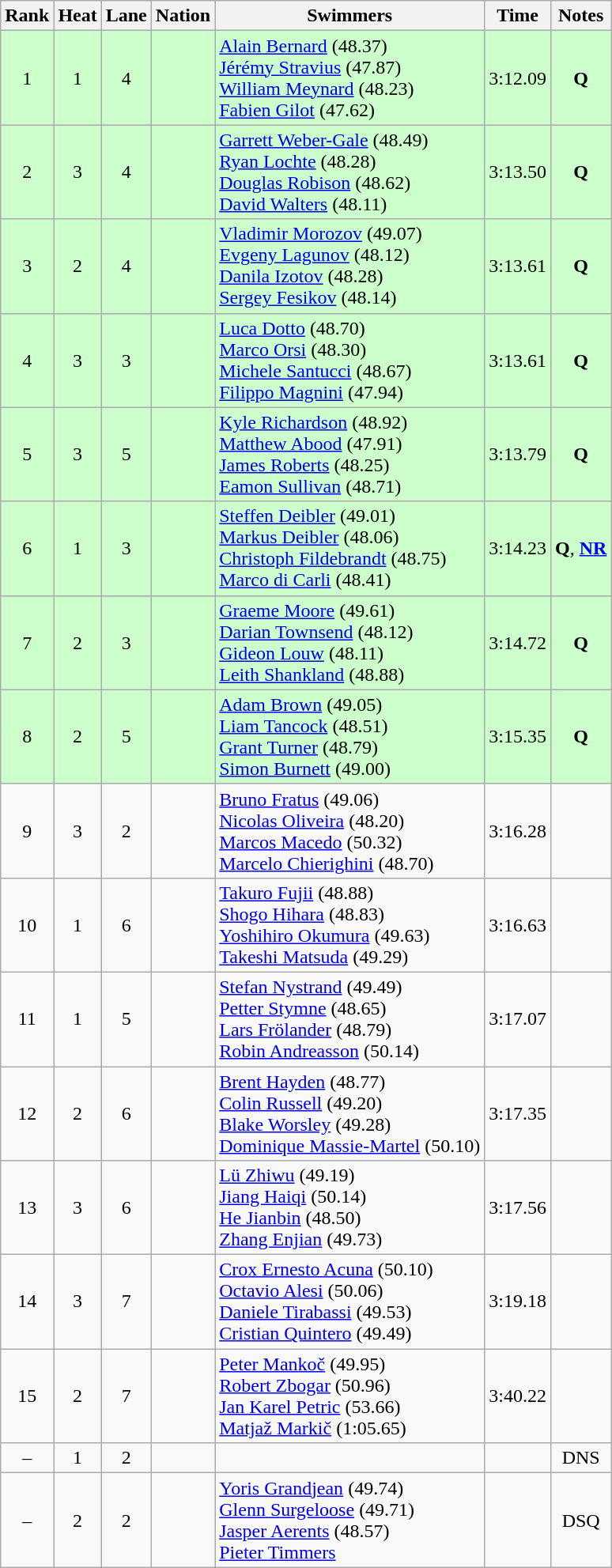<table class="wikitable sortable" style="text-align:center">
<tr>
<th>Rank</th>
<th>Heat</th>
<th>Lane</th>
<th>Nation</th>
<th>Swimmers</th>
<th>Time</th>
<th>Notes</th>
</tr>
<tr bgcolor=ccffcc>
<td>1</td>
<td>1</td>
<td>4</td>
<td align=left></td>
<td align=left><a href='#'>Alain Bernard</a> (48.37)<br><a href='#'>Jérémy Stravius</a> (47.87)<br><a href='#'>William Meynard</a> (48.23)<br><a href='#'>Fabien Gilot</a> (47.62)</td>
<td>3:12.09</td>
<td><strong>Q</strong></td>
</tr>
<tr bgcolor=ccffcc>
<td>2</td>
<td>3</td>
<td>4</td>
<td align=left></td>
<td align=left><a href='#'>Garrett Weber-Gale</a> (48.49)<br><a href='#'>Ryan Lochte</a> (48.28)<br><a href='#'>Douglas Robison</a> (48.62)<br><a href='#'>David Walters</a> (48.11)</td>
<td>3:13.50</td>
<td><strong>Q</strong></td>
</tr>
<tr bgcolor=ccffcc>
<td>3</td>
<td>2</td>
<td>4</td>
<td align=left></td>
<td align=left><a href='#'>Vladimir Morozov</a> (49.07)<br><a href='#'>Evgeny Lagunov</a> (48.12)<br><a href='#'>Danila Izotov</a> (48.28)<br><a href='#'>Sergey Fesikov</a> (48.14)</td>
<td>3:13.61</td>
<td><strong>Q</strong></td>
</tr>
<tr bgcolor=ccffcc>
<td>4</td>
<td>3</td>
<td>3</td>
<td align=left></td>
<td align=left><a href='#'>Luca Dotto</a> (48.70)<br><a href='#'>Marco Orsi</a> (48.30)<br><a href='#'>Michele Santucci</a> (48.67)<br><a href='#'>Filippo Magnini</a> (47.94)</td>
<td>3:13.61</td>
<td><strong>Q</strong></td>
</tr>
<tr bgcolor=ccffcc>
<td>5</td>
<td>3</td>
<td>5</td>
<td align=left></td>
<td align=left><a href='#'>Kyle Richardson</a> (48.92)<br><a href='#'>Matthew Abood</a> (47.91)<br><a href='#'>James Roberts</a> (48.25)<br><a href='#'>Eamon Sullivan</a> (48.71)</td>
<td>3:13.79</td>
<td><strong>Q</strong></td>
</tr>
<tr bgcolor=ccffcc>
<td>6</td>
<td>1</td>
<td>3</td>
<td align=left></td>
<td align=left><a href='#'>Steffen Deibler</a> (49.01)<br><a href='#'>Markus Deibler</a> (48.06)<br><a href='#'>Christoph Fildebrandt</a> (48.75)<br><a href='#'>Marco di Carli</a> (48.41)</td>
<td>3:14.23</td>
<td><strong>Q</strong>, <strong><a href='#'>NR</a></strong></td>
</tr>
<tr bgcolor=ccffcc>
<td>7</td>
<td>2</td>
<td>3</td>
<td align=left></td>
<td align=left><a href='#'>Graeme Moore</a> (49.61)<br><a href='#'>Darian Townsend</a> (48.12)<br><a href='#'>Gideon Louw</a> (48.11)<br><a href='#'>Leith Shankland</a> (48.88)</td>
<td>3:14.72</td>
<td><strong>Q</strong></td>
</tr>
<tr bgcolor=ccffcc>
<td>8</td>
<td>2</td>
<td>5</td>
<td align=left></td>
<td align=left><a href='#'>Adam Brown</a> (49.05)<br><a href='#'>Liam Tancock</a> (48.51)<br><a href='#'>Grant Turner</a> (48.79)<br><a href='#'>Simon Burnett</a> (49.00)</td>
<td>3:15.35</td>
<td><strong>Q</strong></td>
</tr>
<tr>
<td>9</td>
<td>3</td>
<td>2</td>
<td align=left></td>
<td align=left><a href='#'>Bruno Fratus</a> (49.06)<br><a href='#'>Nicolas Oliveira</a> (48.20)<br><a href='#'>Marcos Macedo</a> (50.32)<br><a href='#'>Marcelo Chierighini</a> (48.70)</td>
<td>3:16.28</td>
<td></td>
</tr>
<tr>
<td>10</td>
<td>1</td>
<td>6</td>
<td align=left></td>
<td align=left><a href='#'>Takuro Fujii</a> (48.88)<br><a href='#'>Shogo Hihara</a> (48.83)<br><a href='#'>Yoshihiro Okumura</a> (49.63)<br><a href='#'>Takeshi Matsuda</a> (49.29)</td>
<td>3:16.63</td>
<td></td>
</tr>
<tr>
<td>11</td>
<td>1</td>
<td>5</td>
<td align=left></td>
<td align=left><a href='#'>Stefan Nystrand</a> (49.49)<br><a href='#'>Petter Stymne</a> (48.65)<br><a href='#'>Lars Frölander</a> (48.79)<br><a href='#'>Robin Andreasson</a> (50.14)</td>
<td>3:17.07</td>
<td></td>
</tr>
<tr>
<td>12</td>
<td>2</td>
<td>6</td>
<td align=left></td>
<td align=left><a href='#'>Brent Hayden</a> (48.77)<br><a href='#'>Colin Russell</a> (49.20)<br><a href='#'>Blake Worsley</a> (49.28)<br><a href='#'>Dominique Massie-Martel</a> (50.10)</td>
<td>3:17.35</td>
<td></td>
</tr>
<tr>
<td>13</td>
<td>3</td>
<td>6</td>
<td align=left></td>
<td align=left><a href='#'>Lü Zhiwu</a> (49.19)<br><a href='#'>Jiang Haiqi</a> (50.14)<br><a href='#'>He Jianbin</a> (48.50)<br><a href='#'>Zhang Enjian</a> (49.73)</td>
<td>3:17.56</td>
<td></td>
</tr>
<tr>
<td>14</td>
<td>3</td>
<td>7</td>
<td align=left></td>
<td align=left><a href='#'>Crox Ernesto Acuna</a> (50.10)<br><a href='#'>Octavio Alesi</a> (50.06)<br><a href='#'>Daniele Tirabassi</a> (49.53)<br><a href='#'>Cristian Quintero</a> (49.49)</td>
<td>3:19.18</td>
<td></td>
</tr>
<tr>
<td>15</td>
<td>2</td>
<td>7</td>
<td align=left></td>
<td align=left><a href='#'>Peter Mankoč</a> (49.95)<br><a href='#'>Robert Zbogar</a> (50.96)<br><a href='#'>Jan Karel Petric</a> (53.66)<br><a href='#'>Matjaž Markič</a> (1:05.65)</td>
<td>3:40.22</td>
<td></td>
</tr>
<tr>
<td>–</td>
<td>1</td>
<td>2</td>
<td align=left></td>
<td align=left></td>
<td></td>
<td>DNS</td>
</tr>
<tr>
<td>–</td>
<td>2</td>
<td>2</td>
<td align=left></td>
<td align=left><a href='#'>Yoris Grandjean</a> (49.74)<br><a href='#'>Glenn Surgeloose</a> (49.71)<br><a href='#'>Jasper Aerents</a> (48.57)<br><a href='#'>Pieter Timmers</a></td>
<td></td>
<td>DSQ</td>
</tr>
</table>
